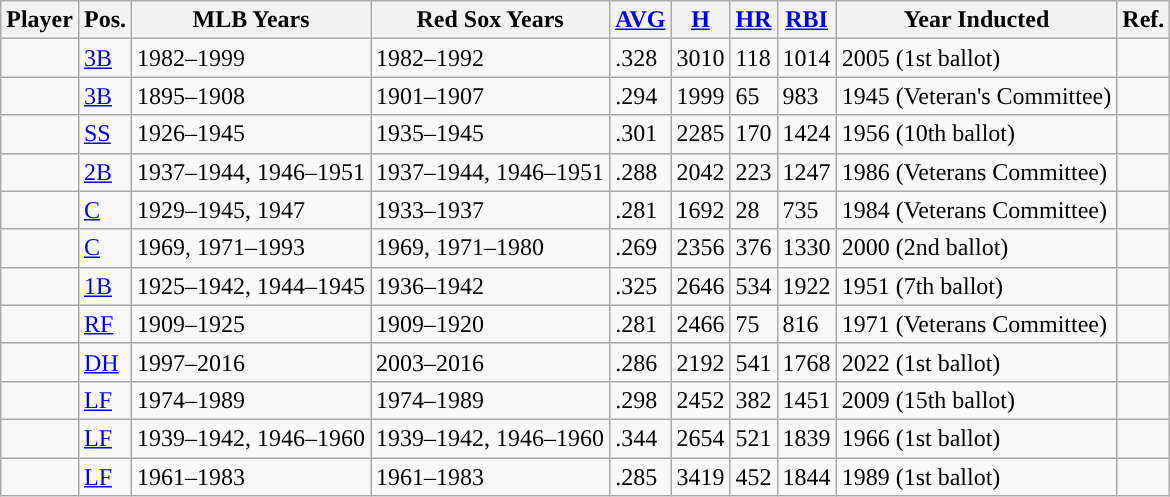<table class="wikitable sortable">
<tr>
<th>Player</th>
<th>Pos.</th>
<th>MLB Years</th>
<th>Red Sox Years</th>
<th><a href='#'><span>AVG</span></a></th>
<th><a href='#'><span>H</span></a></th>
<th><a href='#'><span>HR</span></a></th>
<th><a href='#'><span>RBI</span></a></th>
<th>Year Inducted</th>
<th class="unsortable">Ref.</th>
</tr>
<tr>
<td><strong></strong></td>
<td><a href='#'>3B</a></td>
<td>1982–1999</td>
<td>1982–1992</td>
<td>.328</td>
<td>3010</td>
<td>118</td>
<td>1014</td>
<td>2005 (1st ballot)</td>
<td></td>
</tr>
<tr>
<td><strong></strong></td>
<td><a href='#'>3B</a></td>
<td>1895–1908</td>
<td>1901–1907</td>
<td>.294</td>
<td>1999</td>
<td>65</td>
<td>983</td>
<td>1945 (Veteran's Committee)</td>
<td></td>
</tr>
<tr>
<td><strong></strong></td>
<td><a href='#'>SS</a></td>
<td>1926–1945</td>
<td>1935–1945</td>
<td>.301</td>
<td>2285</td>
<td>170</td>
<td>1424</td>
<td>1956 (10th ballot)</td>
<td></td>
</tr>
<tr>
<td><strong></strong></td>
<td><a href='#'>2B</a></td>
<td>1937–1944, 1946–1951</td>
<td>1937–1944, 1946–1951</td>
<td>.288</td>
<td>2042</td>
<td>223</td>
<td>1247</td>
<td>1986 (Veterans Committee)</td>
<td></td>
</tr>
<tr>
<td><strong></strong></td>
<td><a href='#'>C</a></td>
<td>1929–1945, 1947</td>
<td>1933–1937</td>
<td>.281</td>
<td>1692</td>
<td>28</td>
<td>735</td>
<td>1984 (Veterans Committee)</td>
<td></td>
</tr>
<tr>
<td></td>
<td><a href='#'>C</a></td>
<td>1969, 1971–1993</td>
<td>1969, 1971–1980</td>
<td>.269</td>
<td>2356</td>
<td>376</td>
<td>1330</td>
<td>2000 (2nd ballot)</td>
<td></td>
</tr>
<tr>
<td></td>
<td><a href='#'>1B</a></td>
<td>1925–1942, 1944–1945</td>
<td>1936–1942</td>
<td>.325</td>
<td>2646</td>
<td>534</td>
<td>1922</td>
<td>1951 (7th ballot)</td>
<td></td>
</tr>
<tr>
<td><strong></strong></td>
<td><a href='#'>RF</a></td>
<td>1909–1925</td>
<td>1909–1920</td>
<td>.281</td>
<td>2466</td>
<td>75</td>
<td>816</td>
<td>1971 (Veterans Committee)</td>
<td></td>
</tr>
<tr>
<td><strong></strong></td>
<td><a href='#'>DH</a></td>
<td>1997–2016</td>
<td>2003–2016</td>
<td>.286</td>
<td>2192</td>
<td>541</td>
<td>1768</td>
<td>2022 (1st ballot)</td>
<td></td>
</tr>
<tr>
<td><strong></strong></td>
<td><a href='#'>LF</a></td>
<td>1974–1989</td>
<td>1974–1989</td>
<td>.298</td>
<td>2452</td>
<td>382</td>
<td>1451</td>
<td>2009 (15th ballot)</td>
<td></td>
</tr>
<tr>
<td><strong></strong></td>
<td><a href='#'>LF</a></td>
<td>1939–1942, 1946–1960</td>
<td>1939–1942, 1946–1960</td>
<td>.344</td>
<td>2654</td>
<td>521</td>
<td>1839</td>
<td>1966 (1st ballot)</td>
<td></td>
</tr>
<tr>
<td><strong></strong></td>
<td><a href='#'>LF</a></td>
<td>1961–1983</td>
<td>1961–1983</td>
<td>.285</td>
<td>3419</td>
<td>452</td>
<td>1844</td>
<td>1989 (1st ballot)</td>
<td></td>
</tr>
</table>
